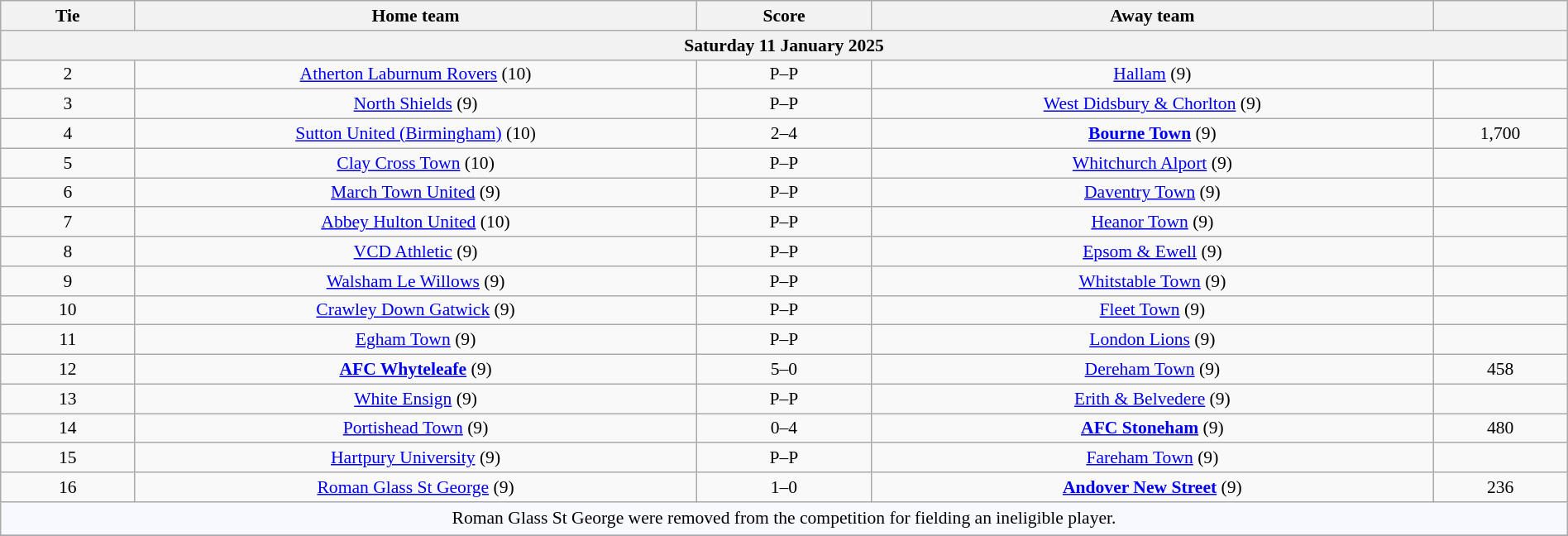<table class="wikitable" style="text-align:center; font-size:90%; width:100%">
<tr>
<th scope="col" style="width:  8.43%;">Tie</th>
<th scope="col" style="width: 35.29%;">Home team</th>
<th scope="col" style="width: 11.00%;">Score</th>
<th scope="col" style="width: 35.29%;">Away team</th>
<th scope="col" style="width:  8.43%;"></th>
</tr>
<tr>
<th colspan="5">Saturday 11 January 2025</th>
</tr>
<tr>
<td>2</td>
<td><a href='#'>Atherton Laburnum Rovers</a> (10)</td>
<td>P–P</td>
<td><a href='#'>Hallam</a> (9)</td>
<td></td>
</tr>
<tr>
<td>3</td>
<td><a href='#'>North Shields</a> (9)</td>
<td>P–P</td>
<td><a href='#'>West Didsbury & Chorlton</a> (9)</td>
<td></td>
</tr>
<tr>
<td>4</td>
<td><a href='#'>Sutton United (Birmingham)</a> (10)</td>
<td>2–4</td>
<td><strong><a href='#'>Bourne Town</a></strong> (9)</td>
<td>1,700</td>
</tr>
<tr>
<td>5</td>
<td><a href='#'>Clay Cross Town</a> (10)</td>
<td>P–P</td>
<td><a href='#'>Whitchurch Alport</a> (9)</td>
<td></td>
</tr>
<tr>
<td>6</td>
<td><a href='#'>March Town United</a> (9)</td>
<td>P–P</td>
<td><a href='#'>Daventry Town</a> (9)</td>
<td></td>
</tr>
<tr>
<td>7</td>
<td><a href='#'> Abbey Hulton United</a> (10)</td>
<td>P–P</td>
<td><a href='#'>Heanor Town</a> (9)</td>
<td></td>
</tr>
<tr>
<td>8</td>
<td><a href='#'>VCD Athletic</a> (9)</td>
<td>P–P</td>
<td><a href='#'>Epsom & Ewell</a> (9)</td>
<td></td>
</tr>
<tr>
<td>9</td>
<td><a href='#'>Walsham Le Willows</a> (9)</td>
<td>P–P</td>
<td><a href='#'>Whitstable Town</a> (9)</td>
<td></td>
</tr>
<tr>
<td>10</td>
<td><a href='#'>Crawley Down Gatwick</a> (9)</td>
<td>P–P</td>
<td><a href='#'>Fleet Town</a> (9)</td>
<td></td>
</tr>
<tr>
<td>11</td>
<td><a href='#'>Egham Town</a> (9)</td>
<td>P–P</td>
<td><a href='#'>London Lions</a> (9)</td>
<td></td>
</tr>
<tr>
<td>12</td>
<td><strong><a href='#'>AFC Whyteleafe</a></strong> (9)</td>
<td>5–0</td>
<td><a href='#'>Dereham Town</a> (9)</td>
<td>458</td>
</tr>
<tr>
<td>13</td>
<td><a href='#'>White Ensign</a> (9)</td>
<td>P–P</td>
<td><a href='#'>Erith & Belvedere</a> (9)</td>
<td></td>
</tr>
<tr>
<td>14</td>
<td><a href='#'>Portishead Town</a> (9)</td>
<td>0–4</td>
<td><strong><a href='#'>AFC Stoneham</a></strong> (9)</td>
<td>480</td>
</tr>
<tr>
<td>15</td>
<td><a href='#'>Hartpury University</a> (9)</td>
<td>P–P</td>
<td><a href='#'>Fareham Town</a> (9)</td>
<td></td>
</tr>
<tr>
<td>16</td>
<td><a href='#'>Roman Glass St George</a> (9)</td>
<td>1–0</td>
<td><strong><a href='#'>Andover New Street</a></strong> (9)</td>
<td>236</td>
</tr>
<tr>
<td colspan="5" style="background:GhostWhite;height:20px;text-align:center">Roman Glass St George were removed from the competition for fielding an ineligible player.</td>
</tr>
<tr>
</tr>
</table>
